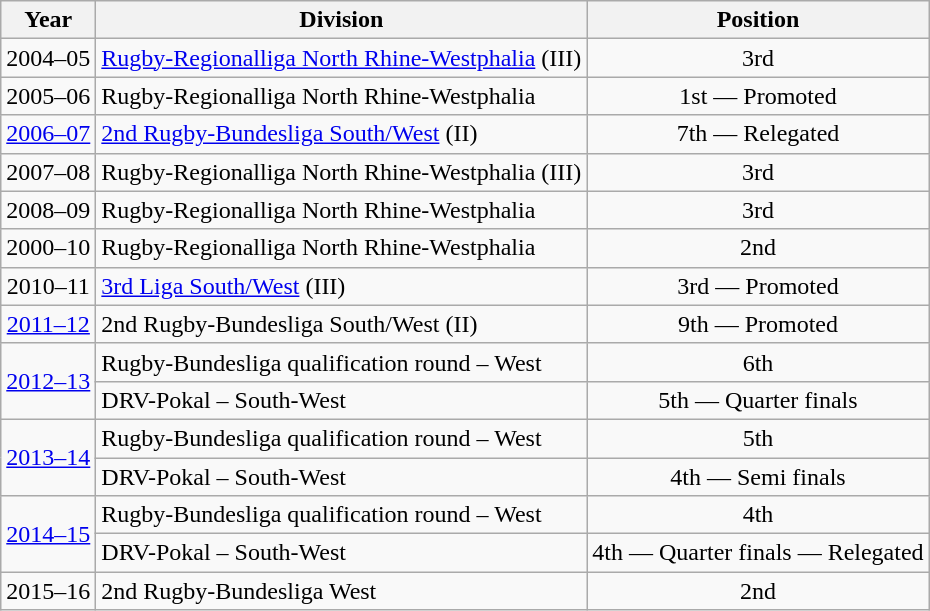<table class="wikitable">
<tr>
<th>Year</th>
<th>Division</th>
<th>Position</th>
</tr>
<tr align="center">
<td>2004–05</td>
<td align="left"><a href='#'>Rugby-Regionalliga North Rhine-Westphalia</a> (III)</td>
<td>3rd</td>
</tr>
<tr align="center">
<td>2005–06</td>
<td align="left">Rugby-Regionalliga North Rhine-Westphalia</td>
<td>1st — Promoted</td>
</tr>
<tr align="center">
<td><a href='#'>2006–07</a></td>
<td align="left"><a href='#'>2nd Rugby-Bundesliga South/West</a> (II)</td>
<td>7th — Relegated</td>
</tr>
<tr align="center">
<td>2007–08</td>
<td align="left">Rugby-Regionalliga North Rhine-Westphalia (III)</td>
<td>3rd</td>
</tr>
<tr align="center">
<td>2008–09</td>
<td align="left">Rugby-Regionalliga North Rhine-Westphalia</td>
<td>3rd</td>
</tr>
<tr align="center">
<td>2000–10</td>
<td align="left">Rugby-Regionalliga North Rhine-Westphalia</td>
<td>2nd</td>
</tr>
<tr align="center">
<td>2010–11</td>
<td align="left"><a href='#'>3rd Liga South/West</a> (III)</td>
<td>3rd — Promoted</td>
</tr>
<tr align="center">
<td><a href='#'>2011–12</a></td>
<td align="left">2nd Rugby-Bundesliga South/West (II)</td>
<td>9th — Promoted</td>
</tr>
<tr align="center">
<td rowspan=2><a href='#'>2012–13</a></td>
<td align="left">Rugby-Bundesliga qualification round – West</td>
<td>6th</td>
</tr>
<tr align="center">
<td align="left">DRV-Pokal – South-West</td>
<td>5th — Quarter finals</td>
</tr>
<tr align="center">
<td rowspan=2><a href='#'>2013–14</a></td>
<td align="left">Rugby-Bundesliga qualification round – West</td>
<td>5th</td>
</tr>
<tr align="center">
<td align="left">DRV-Pokal – South-West</td>
<td>4th — Semi finals</td>
</tr>
<tr align="center">
<td rowspan=2><a href='#'>2014–15</a></td>
<td align="left">Rugby-Bundesliga qualification round – West</td>
<td>4th</td>
</tr>
<tr align="center">
<td align="left">DRV-Pokal – South-West</td>
<td>4th — Quarter finals — Relegated</td>
</tr>
<tr align="center">
<td>2015–16</td>
<td align="left">2nd Rugby-Bundesliga West</td>
<td>2nd</td>
</tr>
</table>
